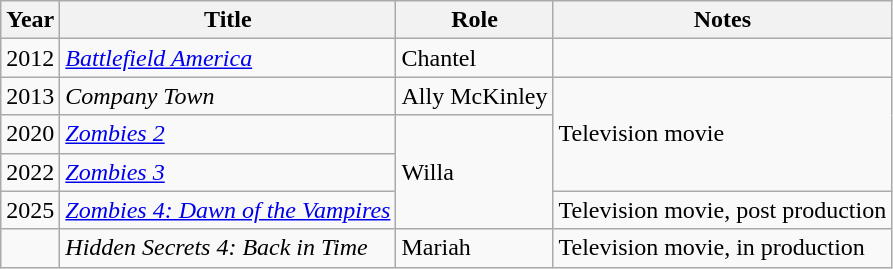<table class="wikitable">
<tr>
<th>Year</th>
<th>Title</th>
<th>Role</th>
<th>Notes</th>
</tr>
<tr>
<td>2012</td>
<td><em><a href='#'>Battlefield America</a></em></td>
<td>Chantel</td>
<td></td>
</tr>
<tr>
<td>2013</td>
<td><em>Company Town</em></td>
<td>Ally McKinley</td>
<td rowspan="3">Television movie</td>
</tr>
<tr>
<td>2020</td>
<td><em><a href='#'>Zombies 2</a></em></td>
<td rowspan="3">Willa</td>
</tr>
<tr>
<td>2022</td>
<td><em><a href='#'>Zombies 3</a></em></td>
</tr>
<tr>
<td>2025</td>
<td><em><a href='#'>Zombies 4: Dawn of the Vampires</a></em></td>
<td>Television movie, post production</td>
</tr>
<tr>
<td></td>
<td><em>Hidden Secrets 4: Back in Time</em></td>
<td>Mariah</td>
<td>Television movie, in production</td>
</tr>
</table>
